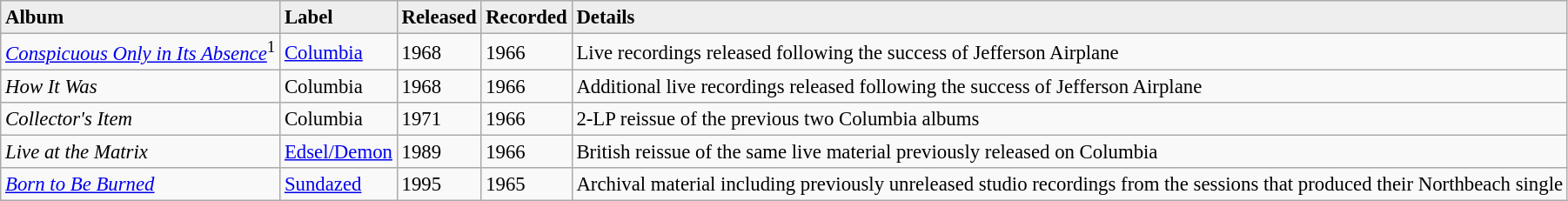<table class="wikitable" style="font-size:95%;">
<tr style="background:#eee;">
<td><strong>Album</strong></td>
<td><strong>Label</strong></td>
<td><strong>Released</strong></td>
<td><strong>Recorded</strong></td>
<td><strong>Details</strong></td>
</tr>
<tr>
<td><em><a href='#'>Conspicuous Only in Its Absence</a></em><sup>1</sup></td>
<td><a href='#'>Columbia</a></td>
<td>1968</td>
<td>1966</td>
<td>Live recordings released following the success of Jefferson Airplane</td>
</tr>
<tr>
<td><em>How It Was</em></td>
<td>Columbia</td>
<td>1968</td>
<td>1966</td>
<td>Additional live recordings released following the success of Jefferson Airplane</td>
</tr>
<tr>
<td><em>Collector's Item</em></td>
<td>Columbia</td>
<td>1971</td>
<td>1966</td>
<td>2-LP reissue of the previous two Columbia albums</td>
</tr>
<tr>
<td><em>Live at the Matrix</em></td>
<td><a href='#'>Edsel/Demon</a></td>
<td>1989</td>
<td>1966</td>
<td>British reissue of  the same live material previously released on Columbia</td>
</tr>
<tr>
<td><em><a href='#'>Born to Be Burned</a></em></td>
<td><a href='#'>Sundazed</a></td>
<td>1995</td>
<td>1965</td>
<td>Archival material including previously unreleased studio recordings from the sessions that produced their Northbeach single</td>
</tr>
</table>
